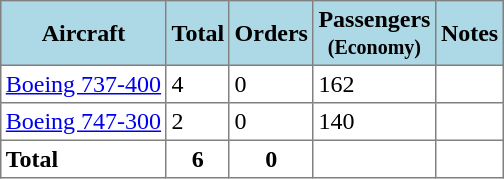<table class="toccolours" border="1" cellpadding="3" style="border-collapse:collapse;margin:1em auto;">
<tr bgcolor=lightblue>
<th>Aircraft</th>
<th>Total</th>
<th>Orders</th>
<th>Passengers<br><small>(Economy)</small></th>
<th>Notes</th>
</tr>
<tr>
<td><a href='#'>Boeing 737-400</a></td>
<td>4</td>
<td>0</td>
<td>162</td>
<td></td>
</tr>
<tr>
<td><a href='#'>Boeing 747-300</a></td>
<td>2</td>
<td>0</td>
<td>140</td>
<td></td>
</tr>
<tr>
<td><strong>Total</strong></td>
<th>6</th>
<th>0</th>
<th></th>
</tr>
</table>
